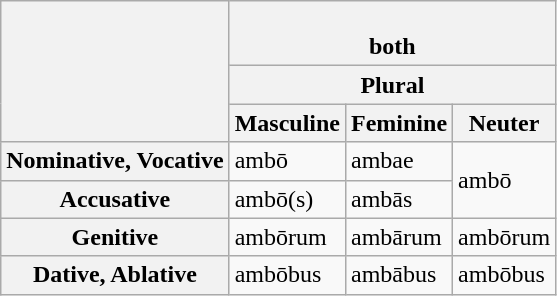<table class="wikitable">
<tr>
<th rowspan="3"></th>
<th colspan="3"><br>both</th>
</tr>
<tr>
<th colspan="3">Plural</th>
</tr>
<tr>
<th>Masculine</th>
<th>Feminine</th>
<th>Neuter</th>
</tr>
<tr>
<th>Nominative, Vocative</th>
<td>ambō</td>
<td>ambae</td>
<td rowspan="2">ambō</td>
</tr>
<tr>
<th>Accusative</th>
<td>ambō(s)</td>
<td>ambās</td>
</tr>
<tr>
<th>Genitive</th>
<td>ambōrum</td>
<td>ambārum</td>
<td>ambōrum</td>
</tr>
<tr>
<th>Dative, Ablative</th>
<td>ambōbus</td>
<td>ambābus</td>
<td>ambōbus</td>
</tr>
</table>
